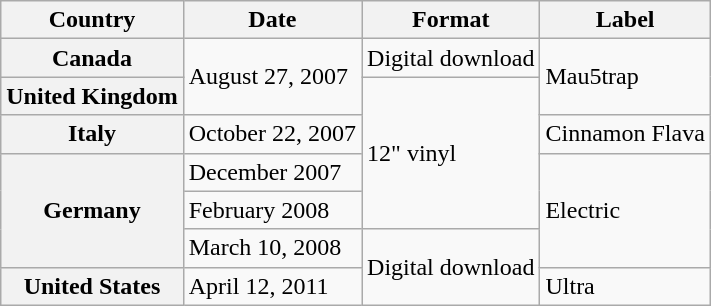<table class="wikitable plainrowheaders">
<tr>
<th scope="col">Country</th>
<th scope="col">Date</th>
<th scope="col">Format</th>
<th scope="col">Label</th>
</tr>
<tr>
<th scope="row">Canada</th>
<td rowspan="2">August 27, 2007</td>
<td>Digital download</td>
<td rowspan="2">Mau5trap</td>
</tr>
<tr>
<th scope="row">United Kingdom</th>
<td rowspan="4">12" vinyl</td>
</tr>
<tr>
<th scope="row">Italy</th>
<td>October 22, 2007</td>
<td>Cinnamon Flava</td>
</tr>
<tr>
<th scope="row" rowspan="3">Germany</th>
<td>December 2007</td>
<td rowspan="3">Electric</td>
</tr>
<tr>
<td>February 2008</td>
</tr>
<tr>
<td>March 10, 2008</td>
<td rowspan="2">Digital download</td>
</tr>
<tr>
<th scope="row">United States</th>
<td>April 12, 2011</td>
<td>Ultra</td>
</tr>
</table>
